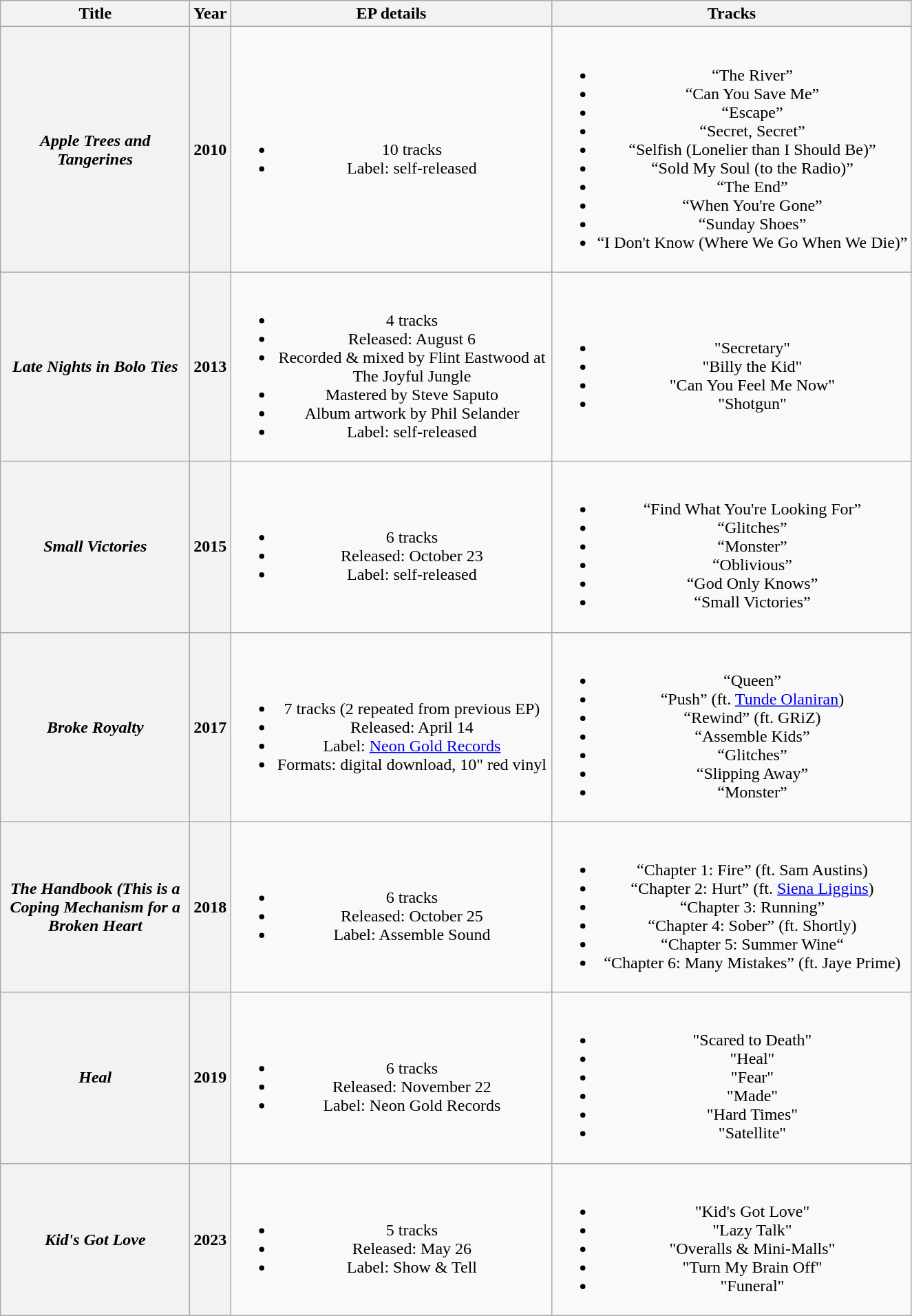<table class="wikitable plainrowheaders" style="text-align:center;">
<tr>
<th scope="col" style="width:11em;">Title</th>
<th scope="col" style="width:2em;">Year</th>
<th scope="col" style="width:19em;">EP details</th>
<th>Tracks</th>
</tr>
<tr>
<th><em>Apple Trees and Tangerines</em></th>
<th>2010</th>
<td><br><ul><li>10 tracks</li><li>Label: self-released</li></ul></td>
<td><br><ul><li>“The River”</li><li>“Can You Save Me”</li><li>“Escape”</li><li>“Secret, Secret”</li><li>“Selfish (Lonelier than I Should Be)”</li><li>“Sold My Soul (to the Radio)”</li><li>“The End”</li><li>“When You're Gone”</li><li>“Sunday Shoes”</li><li>“I Don't Know (Where We Go When We Die)”</li></ul></td>
</tr>
<tr>
<th><em>Late Nights in Bolo Ties</em></th>
<th>2013</th>
<td><br><ul><li>4 tracks</li><li>Released: August 6</li><li>Recorded & mixed by Flint Eastwood at The Joyful Jungle</li><li>Mastered by Steve Saputo</li><li>Album artwork by Phil Selander</li><li>Label: self-released</li></ul></td>
<td><br><ul><li>"Secretary"</li><li>"Billy the Kid"</li><li>"Can You Feel Me Now"</li><li>"Shotgun"</li></ul></td>
</tr>
<tr>
<th><em>Small Victories</em></th>
<th>2015</th>
<td><br><ul><li>6 tracks</li><li>Released: October 23</li><li>Label: self-released</li></ul></td>
<td><br><ul><li>“Find What You're Looking For”</li><li>“Glitches”</li><li>“Monster”</li><li>“Oblivious”</li><li>“God Only Knows”</li><li>“Small Victories”</li></ul></td>
</tr>
<tr>
<th><em>Broke Royalty</em></th>
<th>2017</th>
<td><br><ul><li>7 tracks (2 repeated from previous EP)</li><li>Released: April 14</li><li>Label: <a href='#'>Neon Gold Records</a></li><li>Formats: digital download, 10" red vinyl</li></ul></td>
<td><br><ul><li>“Queen”</li><li>“Push” (ft. <a href='#'>Tunde Olaniran</a>)</li><li>“Rewind” (ft. GRiZ)</li><li>“Assemble Kids”</li><li>“Glitches”</li><li>“Slipping Away”</li><li>“Monster”</li></ul></td>
</tr>
<tr>
<th><em>The Handbook (This is a Coping Mechanism for a Broken Heart</em></th>
<th>2018</th>
<td><br><ul><li>6 tracks</li><li>Released: October 25</li><li>Label: Assemble Sound</li></ul></td>
<td><br><ul><li>“Chapter 1: Fire” (ft. Sam Austins)</li><li>“Chapter 2: Hurt” (ft. <a href='#'>Siena Liggins</a>)</li><li>“Chapter 3: Running”</li><li>“Chapter 4: Sober” (ft. Shortly)</li><li>“Chapter 5: Summer Wine“</li><li>“Chapter 6: Many Mistakes” (ft. Jaye Prime)</li></ul></td>
</tr>
<tr>
<th><em>Heal</em></th>
<th>2019</th>
<td><br><ul><li>6 tracks</li><li>Released: November 22</li><li>Label: Neon Gold Records</li></ul></td>
<td><br><ul><li>"Scared to Death"</li><li>"Heal"</li><li>"Fear"</li><li>"Made"</li><li>"Hard Times"</li><li>"Satellite"</li></ul></td>
</tr>
<tr>
<th><em>Kid's Got Love</em></th>
<th>2023</th>
<td><br><ul><li>5 tracks</li><li>Released: May 26</li><li>Label: Show & Tell</li></ul></td>
<td><br><ul><li>"Kid's Got Love"</li><li>"Lazy Talk"</li><li>"Overalls & Mini-Malls"</li><li>"Turn My Brain Off"</li><li>"Funeral"</li></ul></td>
</tr>
</table>
